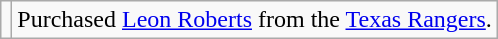<table class="wikitable">
<tr>
<td></td>
<td>Purchased <a href='#'>Leon Roberts</a> from the <a href='#'>Texas Rangers</a>.</td>
</tr>
</table>
